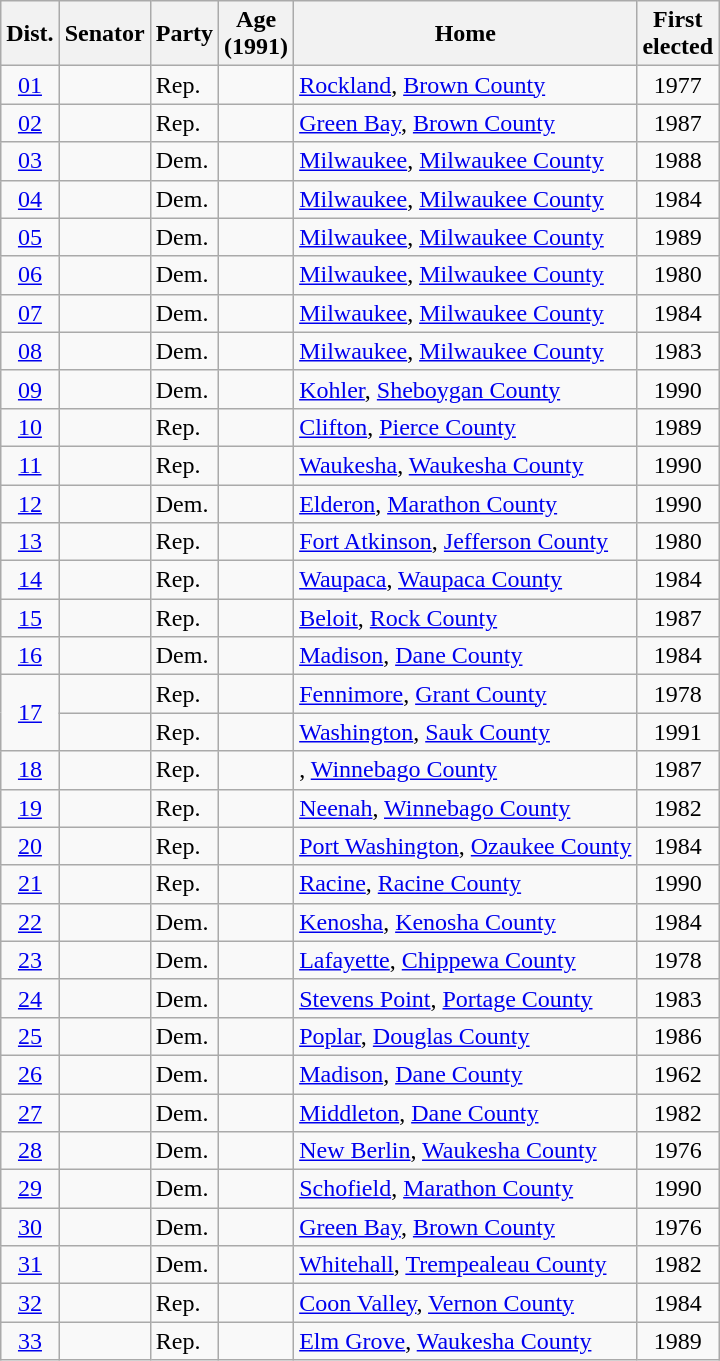<table class="wikitable sortable">
<tr>
<th>Dist.</th>
<th>Senator</th>
<th>Party</th>
<th>Age<br>(1991)</th>
<th>Home</th>
<th>First<br>elected</th>
</tr>
<tr>
<td align="center"><a href='#'>01</a></td>
<td></td>
<td>Rep.</td>
<td align="center"></td>
<td><a href='#'>Rockland</a>, <a href='#'>Brown County</a></td>
<td align="center">1977</td>
</tr>
<tr>
<td align="center"><a href='#'>02</a></td>
<td></td>
<td>Rep.</td>
<td align="center"></td>
<td><a href='#'>Green Bay</a>, <a href='#'>Brown County</a></td>
<td align="center">1987</td>
</tr>
<tr>
<td align="center"><a href='#'>03</a></td>
<td></td>
<td>Dem.</td>
<td align="center"></td>
<td><a href='#'>Milwaukee</a>, <a href='#'>Milwaukee County</a></td>
<td align="center">1988</td>
</tr>
<tr>
<td align="center"><a href='#'>04</a></td>
<td></td>
<td>Dem.</td>
<td align="center"></td>
<td><a href='#'>Milwaukee</a>, <a href='#'>Milwaukee County</a></td>
<td align="center">1984</td>
</tr>
<tr>
<td align="center"><a href='#'>05</a></td>
<td></td>
<td>Dem.</td>
<td align="center"></td>
<td><a href='#'>Milwaukee</a>, <a href='#'>Milwaukee County</a></td>
<td align="center">1989</td>
</tr>
<tr>
<td align="center"><a href='#'>06</a></td>
<td></td>
<td>Dem.</td>
<td align="center"></td>
<td><a href='#'>Milwaukee</a>, <a href='#'>Milwaukee County</a></td>
<td align="center">1980</td>
</tr>
<tr>
<td align="center"><a href='#'>07</a></td>
<td></td>
<td>Dem.</td>
<td align="center"></td>
<td><a href='#'>Milwaukee</a>, <a href='#'>Milwaukee County</a></td>
<td align="center">1984</td>
</tr>
<tr>
<td align="center"><a href='#'>08</a></td>
<td></td>
<td>Dem.</td>
<td align="center"></td>
<td><a href='#'>Milwaukee</a>, <a href='#'>Milwaukee County</a></td>
<td align="center">1983</td>
</tr>
<tr>
<td align="center"><a href='#'>09</a></td>
<td></td>
<td>Dem.</td>
<td align="center"></td>
<td><a href='#'>Kohler</a>, <a href='#'>Sheboygan County</a></td>
<td align="center">1990</td>
</tr>
<tr>
<td align="center"><a href='#'>10</a></td>
<td></td>
<td>Rep.</td>
<td align="center"></td>
<td><a href='#'>Clifton</a>, <a href='#'>Pierce County</a></td>
<td align="center">1989</td>
</tr>
<tr>
<td align="center"><a href='#'>11</a></td>
<td></td>
<td>Rep.</td>
<td align="center"></td>
<td><a href='#'>Waukesha</a>, <a href='#'>Waukesha County</a></td>
<td align="center">1990</td>
</tr>
<tr>
<td align="center"><a href='#'>12</a></td>
<td></td>
<td>Dem.</td>
<td align="center"></td>
<td><a href='#'>Elderon</a>, <a href='#'>Marathon County</a></td>
<td align="center">1990</td>
</tr>
<tr>
<td align="center"><a href='#'>13</a></td>
<td></td>
<td>Rep.</td>
<td align="center"></td>
<td><a href='#'>Fort Atkinson</a>, <a href='#'>Jefferson County</a></td>
<td align="center">1980</td>
</tr>
<tr>
<td align="center"><a href='#'>14</a></td>
<td></td>
<td>Rep.</td>
<td align="center"></td>
<td><a href='#'>Waupaca</a>, <a href='#'>Waupaca County</a></td>
<td align="center">1984</td>
</tr>
<tr>
<td align="center"><a href='#'>15</a></td>
<td></td>
<td>Rep.</td>
<td align="center"></td>
<td><a href='#'>Beloit</a>, <a href='#'>Rock County</a></td>
<td align="center">1987</td>
</tr>
<tr>
<td align="center"><a href='#'>16</a></td>
<td></td>
<td>Dem.</td>
<td align="center"></td>
<td><a href='#'>Madison</a>, <a href='#'>Dane County</a></td>
<td align="center">1984</td>
</tr>
<tr>
<td rowspan="2" align="center"><a href='#'>17</a></td>
<td> </td>
<td>Rep.</td>
<td align="center"></td>
<td><a href='#'>Fennimore</a>, <a href='#'>Grant County</a></td>
<td align="center">1978</td>
</tr>
<tr>
<td> </td>
<td>Rep.</td>
<td align="center"></td>
<td><a href='#'>Washington</a>, <a href='#'>Sauk County</a></td>
<td align="center">1991</td>
</tr>
<tr>
<td align="center"><a href='#'>18</a></td>
<td></td>
<td>Rep.</td>
<td align="center"></td>
<td>, <a href='#'>Winnebago County</a></td>
<td align="center">1987</td>
</tr>
<tr>
<td align="center"><a href='#'>19</a></td>
<td></td>
<td>Rep.</td>
<td align="center"></td>
<td><a href='#'>Neenah</a>, <a href='#'>Winnebago County</a></td>
<td align="center">1982</td>
</tr>
<tr>
<td align="center"><a href='#'>20</a></td>
<td></td>
<td>Rep.</td>
<td align="center"></td>
<td><a href='#'>Port Washington</a>, <a href='#'>Ozaukee County</a></td>
<td align="center">1984</td>
</tr>
<tr>
<td align="center"><a href='#'>21</a></td>
<td></td>
<td>Rep.</td>
<td align="center"></td>
<td><a href='#'>Racine</a>, <a href='#'>Racine County</a></td>
<td align="center">1990</td>
</tr>
<tr>
<td align="center"><a href='#'>22</a></td>
<td></td>
<td>Dem.</td>
<td align="center"></td>
<td><a href='#'>Kenosha</a>, <a href='#'>Kenosha County</a></td>
<td align="center">1984</td>
</tr>
<tr>
<td align="center"><a href='#'>23</a></td>
<td> </td>
<td>Dem.</td>
<td align="center"></td>
<td><a href='#'>Lafayette</a>, <a href='#'>Chippewa County</a></td>
<td align="center">1978</td>
</tr>
<tr>
<td align="center"><a href='#'>24</a></td>
<td></td>
<td>Dem.</td>
<td align="center"></td>
<td><a href='#'>Stevens Point</a>, <a href='#'>Portage County</a></td>
<td align="center">1983</td>
</tr>
<tr>
<td align="center"><a href='#'>25</a></td>
<td></td>
<td>Dem.</td>
<td align="center"></td>
<td><a href='#'>Poplar</a>, <a href='#'>Douglas County</a></td>
<td align="center">1986</td>
</tr>
<tr>
<td align="center"><a href='#'>26</a></td>
<td></td>
<td>Dem.</td>
<td align="center"></td>
<td><a href='#'>Madison</a>, <a href='#'>Dane County</a></td>
<td align="center">1962</td>
</tr>
<tr>
<td align="center"><a href='#'>27</a></td>
<td></td>
<td>Dem.</td>
<td align="center"></td>
<td><a href='#'>Middleton</a>, <a href='#'>Dane County</a></td>
<td align="center">1982</td>
</tr>
<tr>
<td align="center"><a href='#'>28</a></td>
<td></td>
<td>Dem.</td>
<td align="center"></td>
<td><a href='#'>New Berlin</a>, <a href='#'>Waukesha County</a></td>
<td align="center">1976</td>
</tr>
<tr>
<td align="center"><a href='#'>29</a></td>
<td></td>
<td>Dem.</td>
<td align="center"></td>
<td><a href='#'>Schofield</a>, <a href='#'>Marathon County</a></td>
<td align="center">1990</td>
</tr>
<tr>
<td align="center"><a href='#'>30</a></td>
<td></td>
<td>Dem.</td>
<td align="center"></td>
<td><a href='#'>Green Bay</a>, <a href='#'>Brown County</a></td>
<td align="center">1976</td>
</tr>
<tr>
<td align="center"><a href='#'>31</a></td>
<td></td>
<td>Dem.</td>
<td align="center"></td>
<td><a href='#'>Whitehall</a>, <a href='#'>Trempealeau County</a></td>
<td align="center">1982</td>
</tr>
<tr>
<td align="center"><a href='#'>32</a></td>
<td></td>
<td>Rep.</td>
<td align="center"></td>
<td><a href='#'>Coon Valley</a>, <a href='#'>Vernon County</a></td>
<td align="center">1984</td>
</tr>
<tr>
<td align="center"><a href='#'>33</a></td>
<td></td>
<td>Rep.</td>
<td align="center"></td>
<td><a href='#'>Elm Grove</a>, <a href='#'>Waukesha County</a></td>
<td align="center">1989</td>
</tr>
</table>
